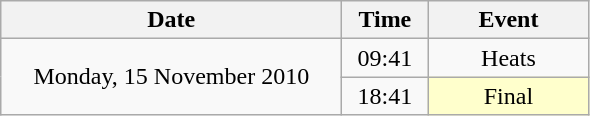<table class = "wikitable" style="text-align:center;">
<tr>
<th width=220>Date</th>
<th width=50>Time</th>
<th width=100>Event</th>
</tr>
<tr>
<td rowspan=2>Monday, 15 November 2010</td>
<td>09:41</td>
<td>Heats</td>
</tr>
<tr>
<td>18:41</td>
<td bgcolor=ffffcc>Final</td>
</tr>
</table>
